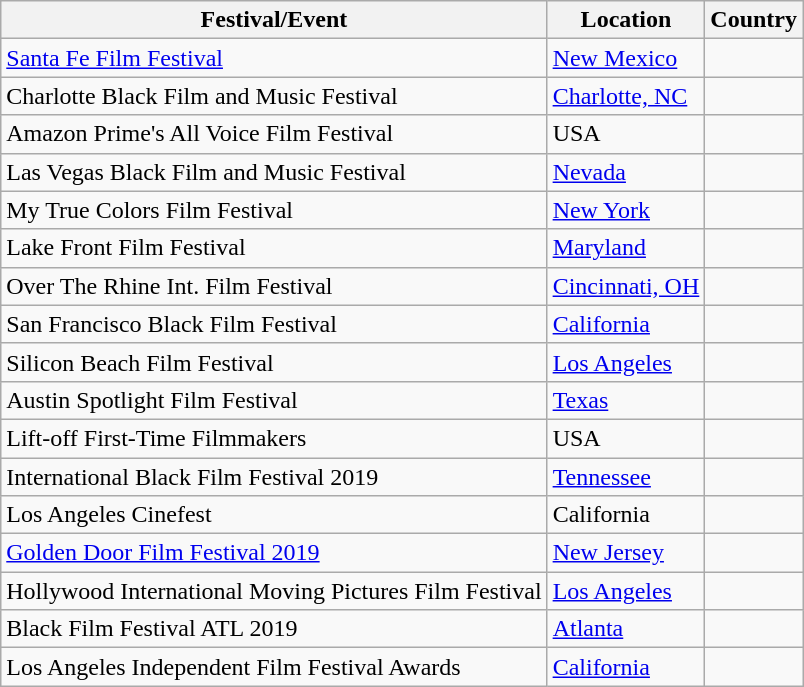<table class="wikitable">
<tr>
<th>Festival/Event</th>
<th>Location</th>
<th>Country</th>
</tr>
<tr>
<td><a href='#'>Santa Fe Film Festival</a></td>
<td><a href='#'>New Mexico</a></td>
<td></td>
</tr>
<tr>
<td>Charlotte Black Film and Music Festival</td>
<td><a href='#'>Charlotte, NC</a></td>
<td></td>
</tr>
<tr>
<td>Amazon Prime's All Voice Film Festival</td>
<td>USA</td>
<td></td>
</tr>
<tr>
<td>Las Vegas Black Film and Music Festival</td>
<td><a href='#'>Nevada</a></td>
<td></td>
</tr>
<tr>
<td>My True Colors Film Festival</td>
<td><a href='#'>New York</a></td>
<td></td>
</tr>
<tr>
<td>Lake Front Film Festival</td>
<td><a href='#'>Maryland</a></td>
<td></td>
</tr>
<tr>
<td>Over The Rhine Int. Film Festival</td>
<td><a href='#'>Cincinnati, OH</a></td>
<td></td>
</tr>
<tr>
<td>San Francisco Black Film Festival</td>
<td><a href='#'>California</a></td>
<td></td>
</tr>
<tr>
<td>Silicon Beach Film Festival</td>
<td><a href='#'>Los Angeles</a></td>
<td></td>
</tr>
<tr>
<td>Austin Spotlight Film Festival</td>
<td><a href='#'>Texas</a></td>
<td></td>
</tr>
<tr>
<td>Lift-off First-Time Filmmakers</td>
<td>USA</td>
<td></td>
</tr>
<tr>
<td>International Black Film Festival 2019</td>
<td><a href='#'>Tennessee</a></td>
<td></td>
</tr>
<tr>
<td>Los Angeles Cinefest</td>
<td>California</td>
<td></td>
</tr>
<tr>
<td><a href='#'>Golden Door Film Festival 2019</a></td>
<td><a href='#'>New Jersey</a></td>
<td></td>
</tr>
<tr>
<td>Hollywood International Moving Pictures Film Festival</td>
<td><a href='#'>Los Angeles</a></td>
<td></td>
</tr>
<tr>
<td>Black Film Festival ATL 2019</td>
<td><a href='#'>Atlanta</a></td>
<td></td>
</tr>
<tr>
<td>Los Angeles Independent Film Festival Awards</td>
<td><a href='#'>California</a></td>
<td></td>
</tr>
</table>
